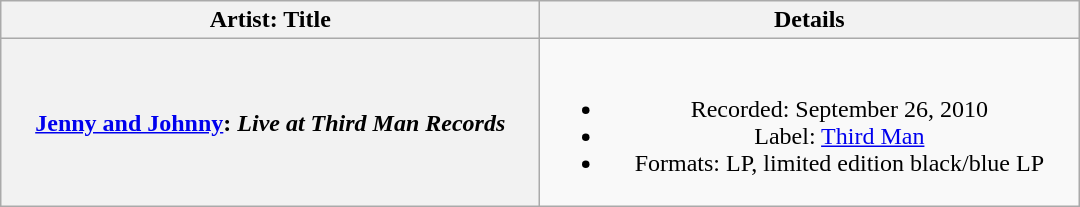<table class="wikitable plainrowheaders" style="text-align:center;">
<tr>
<th scope="col" style="width:22em;">Artist: Title</th>
<th scope="col" style="width:22em;">Details</th>
</tr>
<tr>
<th scope="row"><a href='#'>Jenny and Johnny</a>: <em>Live at Third Man Records</em></th>
<td><br><ul><li>Recorded: September 26, 2010</li><li>Label: <a href='#'>Third Man</a></li><li>Formats: LP, limited edition black/blue LP</li></ul></td>
</tr>
</table>
